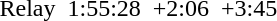<table>
<tr>
<td>Relay</td>
<td></td>
<td>1:55:28</td>
<td></td>
<td>+2:06</td>
<td></td>
<td>+3:45</td>
</tr>
</table>
